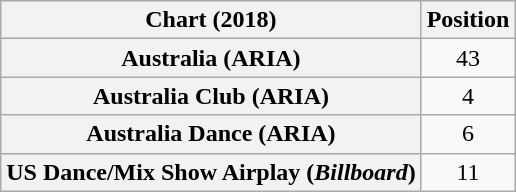<table class="wikitable sortable plainrowheaders" style="text-align:center">
<tr>
<th scope="col">Chart (2018)</th>
<th scope="col">Position</th>
</tr>
<tr>
<th scope="row">Australia (ARIA)</th>
<td>43</td>
</tr>
<tr>
<th scope="row">Australia Club (ARIA)</th>
<td>4</td>
</tr>
<tr>
<th scope="row">Australia Dance (ARIA)</th>
<td>6</td>
</tr>
<tr>
<th scope="row">US Dance/Mix Show Airplay (<em>Billboard</em>)</th>
<td>11</td>
</tr>
</table>
